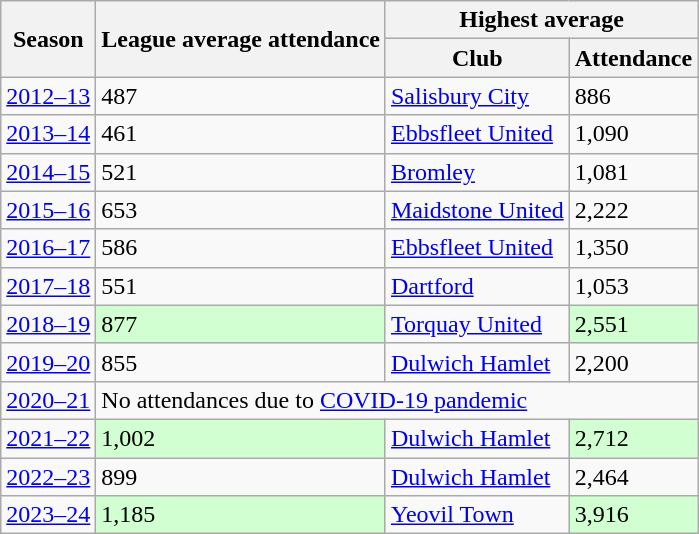<table class="wikitable sortable">
<tr>
<th rowspan="2">Season</th>
<th rowspan="2">League average attendance</th>
<th colspan="2">Highest average</th>
</tr>
<tr>
<th>Club</th>
<th>Attendance</th>
</tr>
<tr>
<td><a href='#'>2012–13</a></td>
<td>487</td>
<td><a href='#'>Salisbury City</a></td>
<td>886</td>
</tr>
<tr>
<td><a href='#'>2013–14</a></td>
<td>461</td>
<td><a href='#'>Ebbsfleet United</a></td>
<td>1,090</td>
</tr>
<tr>
<td><a href='#'>2014–15</a></td>
<td>521</td>
<td><a href='#'>Bromley</a></td>
<td>1,081</td>
</tr>
<tr>
<td><a href='#'>2015–16</a></td>
<td>653</td>
<td><a href='#'>Maidstone United</a></td>
<td>2,222</td>
</tr>
<tr>
<td><a href='#'>2016–17</a></td>
<td>586</td>
<td><a href='#'>Ebbsfleet United</a></td>
<td>1,350</td>
</tr>
<tr>
<td><a href='#'>2017–18</a></td>
<td>551</td>
<td><a href='#'>Dartford</a></td>
<td>1,053</td>
</tr>
<tr>
<td><a href='#'>2018–19</a></td>
<td style="background:#D2FFD2;">877</td>
<td><a href='#'>Torquay United</a></td>
<td style="background:#D2FFD2;">2,551</td>
</tr>
<tr>
<td><a href='#'>2019–20</a></td>
<td>855</td>
<td><a href='#'>Dulwich Hamlet</a></td>
<td>2,200</td>
</tr>
<tr>
<td><a href='#'>2020–21</a></td>
<td colspan="4">No attendances due to <a href='#'>COVID-19 pandemic</a></td>
</tr>
<tr>
<td><a href='#'>2021–22</a></td>
<td style="background:#D2FFD2;">1,002</td>
<td><a href='#'>Dulwich Hamlet</a></td>
<td style="background:#D2FFD2;">2,712</td>
</tr>
<tr>
<td><a href='#'>2022–23</a></td>
<td>899</td>
<td><a href='#'>Dulwich Hamlet</a></td>
<td>2,464</td>
</tr>
<tr>
<td><a href='#'>2023–24</a></td>
<td style="background:#D2FFD2;">1,185</td>
<td><a href='#'>Yeovil Town</a></td>
<td style="background:#D2FFD2;">3,916</td>
</tr>
</table>
